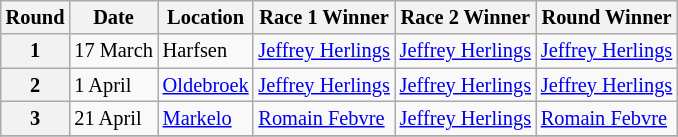<table class="wikitable" style="font-size: 85%;">
<tr>
<th>Round</th>
<th>Date</th>
<th>Location</th>
<th>Race 1 Winner</th>
<th>Race 2 Winner</th>
<th>Round Winner</th>
</tr>
<tr>
<th>1</th>
<td>17 March</td>
<td> Harfsen</td>
<td> <a href='#'>Jeffrey Herlings</a></td>
<td> <a href='#'>Jeffrey Herlings</a></td>
<td> <a href='#'>Jeffrey Herlings</a></td>
</tr>
<tr>
<th>2</th>
<td>1 April</td>
<td> <a href='#'>Oldebroek</a></td>
<td> <a href='#'>Jeffrey Herlings</a></td>
<td> <a href='#'>Jeffrey Herlings</a></td>
<td> <a href='#'>Jeffrey Herlings</a></td>
</tr>
<tr>
<th>3</th>
<td>21 April</td>
<td> <a href='#'>Markelo</a></td>
<td> <a href='#'>Romain Febvre</a></td>
<td> <a href='#'>Jeffrey Herlings</a></td>
<td> <a href='#'>Romain Febvre</a></td>
</tr>
<tr>
</tr>
</table>
